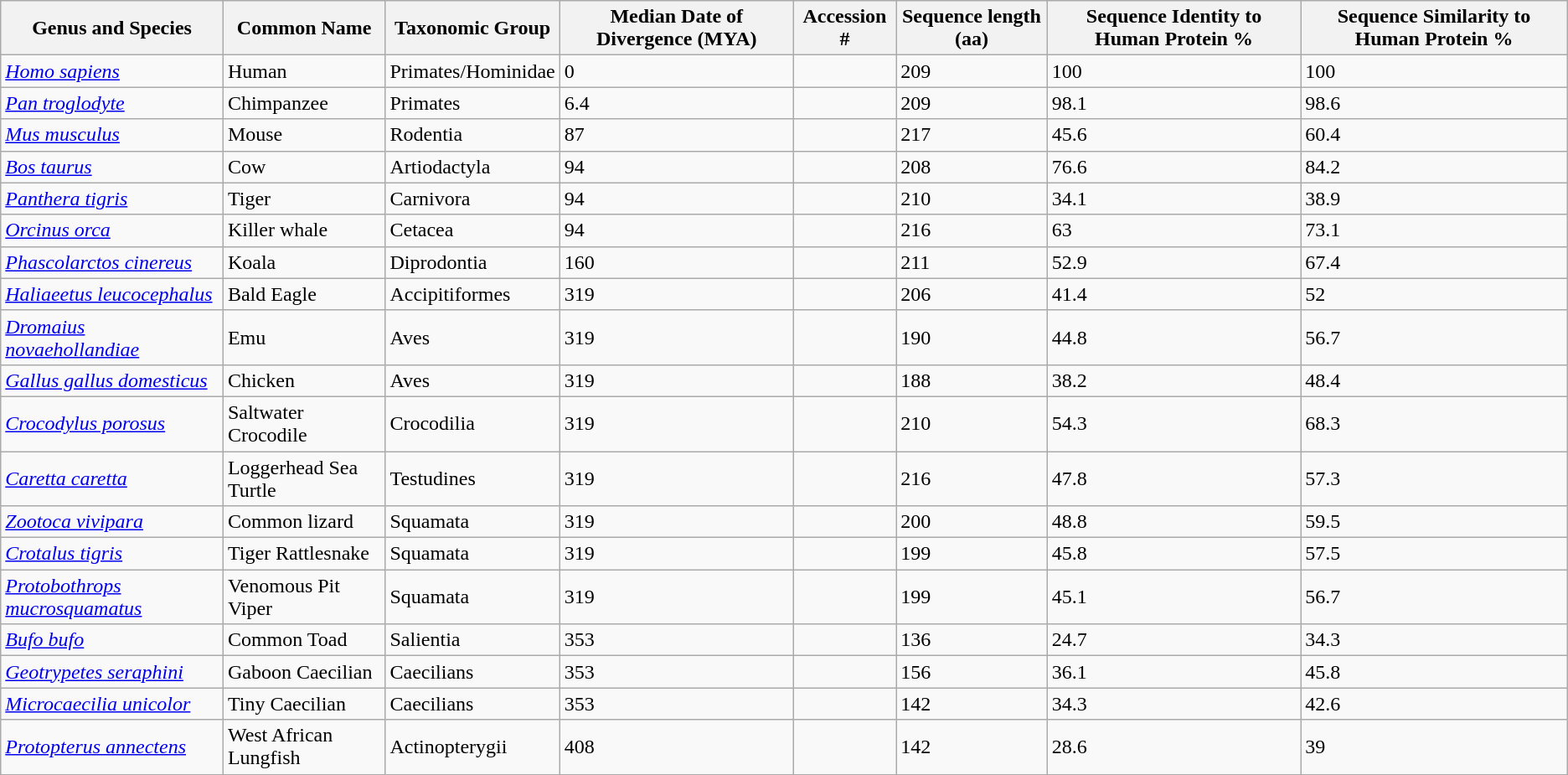<table class="wikitable">
<tr>
<th>Genus and Species</th>
<th>Common Name</th>
<th>Taxonomic Group</th>
<th>Median Date of Divergence (MYA)</th>
<th>Accession #</th>
<th>Sequence length (aa)</th>
<th>Sequence Identity to Human Protein %</th>
<th>Sequence Similarity to Human Protein %</th>
</tr>
<tr>
<td><em><a href='#'>Homo sapiens</a></em></td>
<td>Human</td>
<td>Primates/Hominidae</td>
<td>0</td>
<td></td>
<td>209</td>
<td>100</td>
<td>100</td>
</tr>
<tr>
<td><em><a href='#'>Pan troglodyte</a></em></td>
<td>Chimpanzee</td>
<td>Primates</td>
<td>6.4</td>
<td></td>
<td>209</td>
<td>98.1</td>
<td>98.6</td>
</tr>
<tr>
<td><em><a href='#'>Mus musculus</a></em></td>
<td>Mouse</td>
<td>Rodentia</td>
<td>87</td>
<td></td>
<td>217</td>
<td>45.6</td>
<td>60.4</td>
</tr>
<tr>
<td><em><a href='#'>Bos taurus</a></em></td>
<td>Cow</td>
<td>Artiodactyla</td>
<td>94</td>
<td></td>
<td>208</td>
<td>76.6</td>
<td>84.2</td>
</tr>
<tr>
<td><em><a href='#'>Panthera tigris</a></em></td>
<td>Tiger</td>
<td>Carnivora</td>
<td>94</td>
<td></td>
<td>210</td>
<td>34.1</td>
<td>38.9</td>
</tr>
<tr>
<td><em><a href='#'>Orcinus orca</a></em></td>
<td>Killer whale</td>
<td>Cetacea</td>
<td>94</td>
<td></td>
<td>216</td>
<td>63</td>
<td>73.1</td>
</tr>
<tr>
<td><em><a href='#'>Phascolarctos cinereus</a></em></td>
<td>Koala</td>
<td>Diprodontia</td>
<td>160</td>
<td></td>
<td>211</td>
<td>52.9</td>
<td>67.4</td>
</tr>
<tr>
<td><em><a href='#'>Haliaeetus leucocephalus</a></em></td>
<td>Bald Eagle</td>
<td>Accipitiformes</td>
<td>319</td>
<td></td>
<td>206</td>
<td>41.4</td>
<td>52</td>
</tr>
<tr>
<td><em><a href='#'>Dromaius novaehollandiae</a></em></td>
<td>Emu</td>
<td>Aves</td>
<td>319</td>
<td></td>
<td>190</td>
<td>44.8</td>
<td>56.7</td>
</tr>
<tr>
<td><em><a href='#'>Gallus gallus domesticus</a></em></td>
<td>Chicken</td>
<td>Aves</td>
<td>319</td>
<td></td>
<td>188</td>
<td>38.2</td>
<td>48.4</td>
</tr>
<tr>
<td><em><a href='#'>Crocodylus porosus</a></em></td>
<td>Saltwater Crocodile</td>
<td>Crocodilia</td>
<td>319</td>
<td></td>
<td>210</td>
<td>54.3</td>
<td>68.3</td>
</tr>
<tr>
<td><em><a href='#'>Caretta caretta</a></em></td>
<td>Loggerhead Sea Turtle</td>
<td>Testudines</td>
<td>319</td>
<td></td>
<td>216</td>
<td>47.8</td>
<td>57.3</td>
</tr>
<tr>
<td><em><a href='#'>Zootoca vivipara</a></em></td>
<td>Common lizard</td>
<td>Squamata</td>
<td>319</td>
<td></td>
<td>200</td>
<td>48.8</td>
<td>59.5</td>
</tr>
<tr>
<td><em><a href='#'>Crotalus tigris</a></em></td>
<td>Tiger Rattlesnake</td>
<td>Squamata</td>
<td>319</td>
<td></td>
<td>199</td>
<td>45.8</td>
<td>57.5</td>
</tr>
<tr>
<td><em><a href='#'>Protobothrops mucrosquamatus</a></em></td>
<td>Venomous Pit Viper</td>
<td>Squamata</td>
<td>319</td>
<td></td>
<td>199</td>
<td>45.1</td>
<td>56.7</td>
</tr>
<tr>
<td><em><a href='#'>Bufo bufo</a></em></td>
<td>Common Toad</td>
<td>Salientia</td>
<td>353</td>
<td></td>
<td>136</td>
<td>24.7</td>
<td>34.3</td>
</tr>
<tr>
<td><em><a href='#'>Geotrypetes seraphini</a></em></td>
<td>Gaboon Caecilian</td>
<td>Caecilians</td>
<td>353</td>
<td></td>
<td>156</td>
<td>36.1</td>
<td>45.8</td>
</tr>
<tr>
<td><em><a href='#'>Microcaecilia unicolor</a></em></td>
<td>Tiny Caecilian</td>
<td>Caecilians</td>
<td>353</td>
<td></td>
<td>142</td>
<td>34.3</td>
<td>42.6</td>
</tr>
<tr>
<td><em><a href='#'>Protopterus annectens</a></em></td>
<td>West African Lungfish</td>
<td>Actinopterygii</td>
<td>408</td>
<td></td>
<td>142</td>
<td>28.6</td>
<td>39</td>
</tr>
</table>
